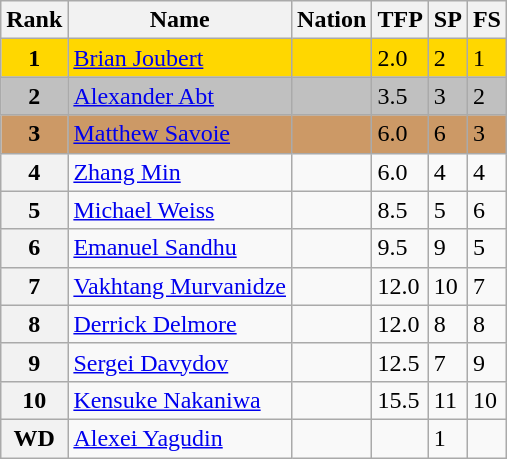<table class="wikitable">
<tr>
<th>Rank</th>
<th>Name</th>
<th>Nation</th>
<th>TFP</th>
<th>SP</th>
<th>FS</th>
</tr>
<tr bgcolor="gold">
<td align="center"><strong>1</strong></td>
<td><a href='#'>Brian Joubert</a></td>
<td></td>
<td>2.0</td>
<td>2</td>
<td>1</td>
</tr>
<tr bgcolor="silver">
<td align="center"><strong>2</strong></td>
<td><a href='#'>Alexander Abt</a></td>
<td></td>
<td>3.5</td>
<td>3</td>
<td>2</td>
</tr>
<tr bgcolor="cc9966">
<td align="center"><strong>3</strong></td>
<td><a href='#'>Matthew Savoie</a></td>
<td></td>
<td>6.0</td>
<td>6</td>
<td>3</td>
</tr>
<tr>
<th>4</th>
<td><a href='#'>Zhang Min</a></td>
<td></td>
<td>6.0</td>
<td>4</td>
<td>4</td>
</tr>
<tr>
<th>5</th>
<td><a href='#'>Michael Weiss</a></td>
<td></td>
<td>8.5</td>
<td>5</td>
<td>6</td>
</tr>
<tr>
<th>6</th>
<td><a href='#'>Emanuel Sandhu</a></td>
<td></td>
<td>9.5</td>
<td>9</td>
<td>5</td>
</tr>
<tr>
<th>7</th>
<td><a href='#'>Vakhtang Murvanidze</a></td>
<td></td>
<td>12.0</td>
<td>10</td>
<td>7</td>
</tr>
<tr>
<th>8</th>
<td><a href='#'>Derrick Delmore</a></td>
<td></td>
<td>12.0</td>
<td>8</td>
<td>8</td>
</tr>
<tr>
<th>9</th>
<td><a href='#'>Sergei Davydov</a></td>
<td></td>
<td>12.5</td>
<td>7</td>
<td>9</td>
</tr>
<tr>
<th>10</th>
<td><a href='#'>Kensuke Nakaniwa</a></td>
<td></td>
<td>15.5</td>
<td>11</td>
<td>10</td>
</tr>
<tr>
<th>WD</th>
<td><a href='#'>Alexei Yagudin</a></td>
<td></td>
<td></td>
<td>1</td>
<td></td>
</tr>
</table>
